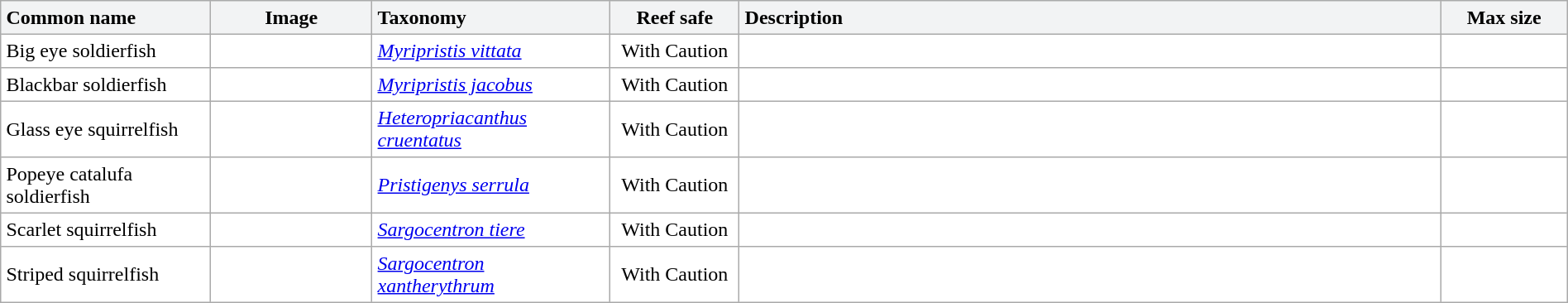<table class="sortable collapsible" cellpadding="4" width="100%" border="1" style="border:1px solid #aaa; border-collapse:collapse">
<tr>
<th align="left" style="background:#F2F3F4" width="170px">Common name</th>
<th style="background:#F2F3F4" width="130px" class="unsortable">Image</th>
<th align="left" style="background:#F2F3F4" width="190px">Taxonomy</th>
<th style="background:#F2F3F4" width="100px">Reef safe</th>
<th align="left" style="background:#F2F3F4" width="610px" class="unsortable">Description</th>
<th style="background:#F2F3F4" width="100px">Max size</th>
</tr>
<tr>
<td>Big eye soldierfish</td>
<td></td>
<td><em><a href='#'>Myripristis vittata</a></em></td>
<td align="center">With Caution</td>
<td></td>
<td align="center"></td>
</tr>
<tr>
<td>Blackbar soldierfish</td>
<td></td>
<td><em><a href='#'>Myripristis jacobus</a></em></td>
<td align="center">With Caution</td>
<td></td>
<td align="center"></td>
</tr>
<tr>
<td>Glass eye squirrelfish</td>
<td></td>
<td><em><a href='#'>Heteropriacanthus cruentatus</a></em></td>
<td align="center">With Caution</td>
<td></td>
<td align="center"></td>
</tr>
<tr>
<td>Popeye catalufa soldierfish</td>
<td></td>
<td><em><a href='#'>Pristigenys serrula</a></em></td>
<td align="center">With Caution</td>
<td></td>
<td align="center"></td>
</tr>
<tr>
<td>Scarlet squirrelfish</td>
<td></td>
<td><em><a href='#'>Sargocentron tiere</a></em></td>
<td align="center">With Caution</td>
<td></td>
<td align="center"></td>
</tr>
<tr>
<td>Striped squirrelfish</td>
<td></td>
<td><em><a href='#'>Sargocentron xantherythrum</a></em></td>
<td align="center">With Caution</td>
<td></td>
<td align="center"></td>
</tr>
</table>
